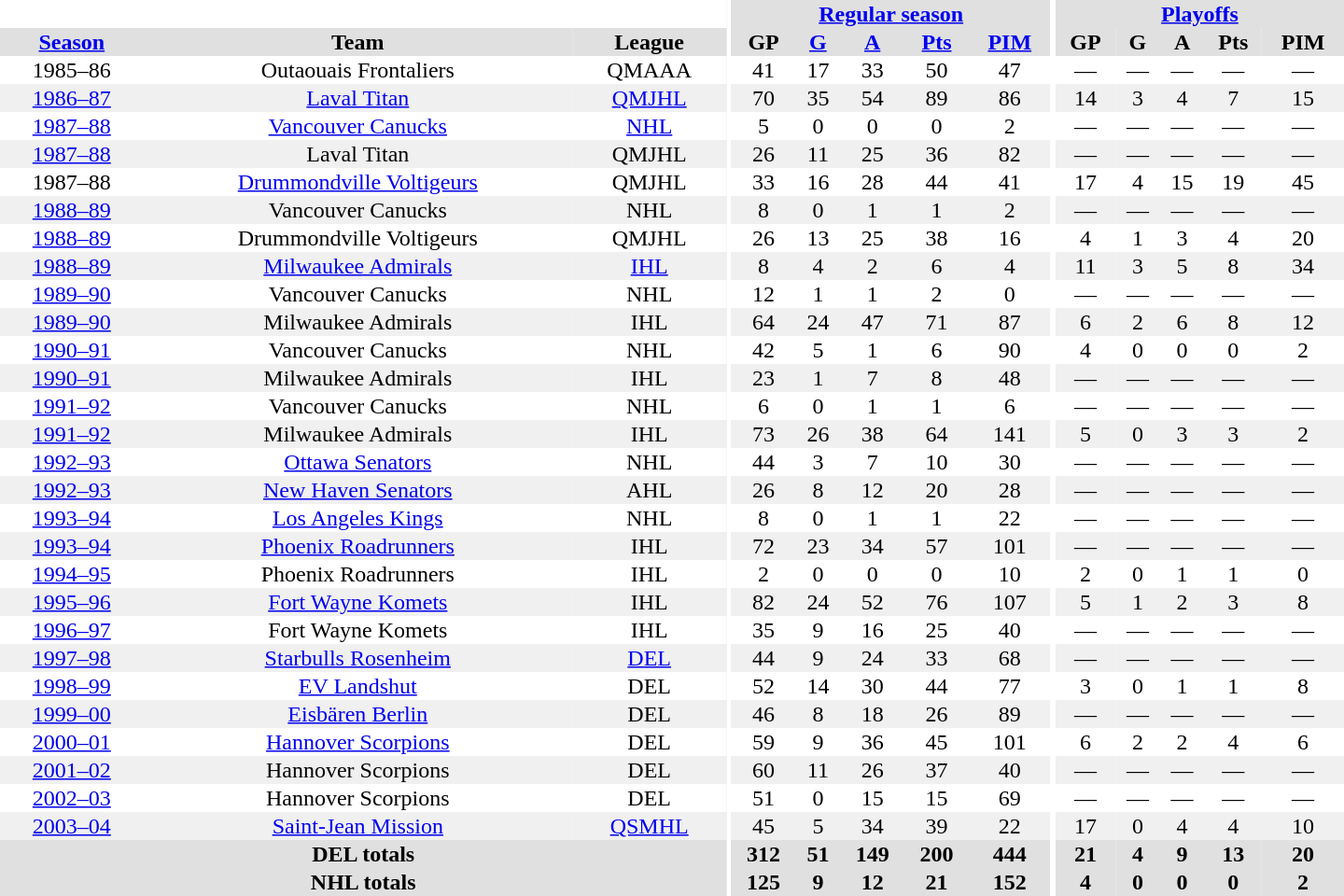<table border="0" cellpadding="1" cellspacing="0" style="text-align:center; width:60em">
<tr bgcolor="#e0e0e0">
<th colspan="3" bgcolor="#ffffff"></th>
<th rowspan="100" bgcolor="#ffffff"></th>
<th colspan="5"><a href='#'>Regular season</a></th>
<th rowspan="100" bgcolor="#ffffff"></th>
<th colspan="5"><a href='#'>Playoffs</a></th>
</tr>
<tr bgcolor="#e0e0e0">
<th><a href='#'>Season</a></th>
<th>Team</th>
<th>League</th>
<th>GP</th>
<th><a href='#'>G</a></th>
<th><a href='#'>A</a></th>
<th><a href='#'>Pts</a></th>
<th><a href='#'>PIM</a></th>
<th>GP</th>
<th>G</th>
<th>A</th>
<th>Pts</th>
<th>PIM</th>
</tr>
<tr>
<td>1985–86</td>
<td>Outaouais Frontaliers</td>
<td>QMAAA</td>
<td>41</td>
<td>17</td>
<td>33</td>
<td>50</td>
<td>47</td>
<td>—</td>
<td>—</td>
<td>—</td>
<td>—</td>
<td>—</td>
</tr>
<tr bgcolor="#f0f0f0">
<td><a href='#'>1986–87</a></td>
<td><a href='#'>Laval Titan</a></td>
<td><a href='#'>QMJHL</a></td>
<td>70</td>
<td>35</td>
<td>54</td>
<td>89</td>
<td>86</td>
<td>14</td>
<td>3</td>
<td>4</td>
<td>7</td>
<td>15</td>
</tr>
<tr>
<td><a href='#'>1987–88</a></td>
<td><a href='#'>Vancouver Canucks</a></td>
<td><a href='#'>NHL</a></td>
<td>5</td>
<td>0</td>
<td>0</td>
<td>0</td>
<td>2</td>
<td>—</td>
<td>—</td>
<td>—</td>
<td>—</td>
<td>—</td>
</tr>
<tr bgcolor="#f0f0f0">
<td><a href='#'>1987–88</a></td>
<td>Laval Titan</td>
<td>QMJHL</td>
<td>26</td>
<td>11</td>
<td>25</td>
<td>36</td>
<td>82</td>
<td>—</td>
<td>—</td>
<td>—</td>
<td>—</td>
<td>—</td>
</tr>
<tr>
<td>1987–88</td>
<td><a href='#'>Drummondville Voltigeurs</a></td>
<td>QMJHL</td>
<td>33</td>
<td>16</td>
<td>28</td>
<td>44</td>
<td>41</td>
<td>17</td>
<td>4</td>
<td>15</td>
<td>19</td>
<td>45</td>
</tr>
<tr bgcolor="#f0f0f0">
<td><a href='#'>1988–89</a></td>
<td>Vancouver Canucks</td>
<td>NHL</td>
<td>8</td>
<td>0</td>
<td>1</td>
<td>1</td>
<td>2</td>
<td>—</td>
<td>—</td>
<td>—</td>
<td>—</td>
<td>—</td>
</tr>
<tr>
<td><a href='#'>1988–89</a></td>
<td>Drummondville Voltigeurs</td>
<td>QMJHL</td>
<td>26</td>
<td>13</td>
<td>25</td>
<td>38</td>
<td>16</td>
<td>4</td>
<td>1</td>
<td>3</td>
<td>4</td>
<td>20</td>
</tr>
<tr bgcolor="#f0f0f0">
<td><a href='#'>1988–89</a></td>
<td><a href='#'>Milwaukee Admirals</a></td>
<td><a href='#'>IHL</a></td>
<td>8</td>
<td>4</td>
<td>2</td>
<td>6</td>
<td>4</td>
<td>11</td>
<td>3</td>
<td>5</td>
<td>8</td>
<td>34</td>
</tr>
<tr>
<td><a href='#'>1989–90</a></td>
<td>Vancouver Canucks</td>
<td>NHL</td>
<td>12</td>
<td>1</td>
<td>1</td>
<td>2</td>
<td>0</td>
<td>—</td>
<td>—</td>
<td>—</td>
<td>—</td>
<td>—</td>
</tr>
<tr bgcolor="#f0f0f0">
<td><a href='#'>1989–90</a></td>
<td>Milwaukee Admirals</td>
<td>IHL</td>
<td>64</td>
<td>24</td>
<td>47</td>
<td>71</td>
<td>87</td>
<td>6</td>
<td>2</td>
<td>6</td>
<td>8</td>
<td>12</td>
</tr>
<tr>
<td><a href='#'>1990–91</a></td>
<td>Vancouver Canucks</td>
<td>NHL</td>
<td>42</td>
<td>5</td>
<td>1</td>
<td>6</td>
<td>90</td>
<td>4</td>
<td>0</td>
<td>0</td>
<td>0</td>
<td>2</td>
</tr>
<tr bgcolor="#f0f0f0">
<td><a href='#'>1990–91</a></td>
<td>Milwaukee Admirals</td>
<td>IHL</td>
<td>23</td>
<td>1</td>
<td>7</td>
<td>8</td>
<td>48</td>
<td>—</td>
<td>—</td>
<td>—</td>
<td>—</td>
<td>—</td>
</tr>
<tr>
<td><a href='#'>1991–92</a></td>
<td>Vancouver Canucks</td>
<td>NHL</td>
<td>6</td>
<td>0</td>
<td>1</td>
<td>1</td>
<td>6</td>
<td>—</td>
<td>—</td>
<td>—</td>
<td>—</td>
<td>—</td>
</tr>
<tr bgcolor="#f0f0f0">
<td><a href='#'>1991–92</a></td>
<td>Milwaukee Admirals</td>
<td>IHL</td>
<td>73</td>
<td>26</td>
<td>38</td>
<td>64</td>
<td>141</td>
<td>5</td>
<td>0</td>
<td>3</td>
<td>3</td>
<td>2</td>
</tr>
<tr>
<td><a href='#'>1992–93</a></td>
<td><a href='#'>Ottawa Senators</a></td>
<td>NHL</td>
<td>44</td>
<td>3</td>
<td>7</td>
<td>10</td>
<td>30</td>
<td>—</td>
<td>—</td>
<td>—</td>
<td>—</td>
<td>—</td>
</tr>
<tr bgcolor="#f0f0f0">
<td><a href='#'>1992–93</a></td>
<td><a href='#'>New Haven Senators</a></td>
<td>AHL</td>
<td>26</td>
<td>8</td>
<td>12</td>
<td>20</td>
<td>28</td>
<td>—</td>
<td>—</td>
<td>—</td>
<td>—</td>
<td>—</td>
</tr>
<tr>
<td><a href='#'>1993–94</a></td>
<td><a href='#'>Los Angeles Kings</a></td>
<td>NHL</td>
<td>8</td>
<td>0</td>
<td>1</td>
<td>1</td>
<td>22</td>
<td>—</td>
<td>—</td>
<td>—</td>
<td>—</td>
<td>—</td>
</tr>
<tr bgcolor="#f0f0f0">
<td><a href='#'>1993–94</a></td>
<td><a href='#'>Phoenix Roadrunners</a></td>
<td>IHL</td>
<td>72</td>
<td>23</td>
<td>34</td>
<td>57</td>
<td>101</td>
<td>—</td>
<td>—</td>
<td>—</td>
<td>—</td>
<td>—</td>
</tr>
<tr>
<td><a href='#'>1994–95</a></td>
<td>Phoenix Roadrunners</td>
<td>IHL</td>
<td>2</td>
<td>0</td>
<td>0</td>
<td>0</td>
<td>10</td>
<td>2</td>
<td>0</td>
<td>1</td>
<td>1</td>
<td>0</td>
</tr>
<tr bgcolor="#f0f0f0">
<td><a href='#'>1995–96</a></td>
<td><a href='#'>Fort Wayne Komets</a></td>
<td>IHL</td>
<td>82</td>
<td>24</td>
<td>52</td>
<td>76</td>
<td>107</td>
<td>5</td>
<td>1</td>
<td>2</td>
<td>3</td>
<td>8</td>
</tr>
<tr>
<td><a href='#'>1996–97</a></td>
<td>Fort Wayne Komets</td>
<td>IHL</td>
<td>35</td>
<td>9</td>
<td>16</td>
<td>25</td>
<td>40</td>
<td>—</td>
<td>—</td>
<td>—</td>
<td>—</td>
<td>—</td>
</tr>
<tr bgcolor="#f0f0f0">
<td><a href='#'>1997–98</a></td>
<td><a href='#'>Starbulls Rosenheim</a></td>
<td><a href='#'>DEL</a></td>
<td>44</td>
<td>9</td>
<td>24</td>
<td>33</td>
<td>68</td>
<td>—</td>
<td>—</td>
<td>—</td>
<td>—</td>
<td>—</td>
</tr>
<tr>
<td><a href='#'>1998–99</a></td>
<td><a href='#'>EV Landshut</a></td>
<td>DEL</td>
<td>52</td>
<td>14</td>
<td>30</td>
<td>44</td>
<td>77</td>
<td>3</td>
<td>0</td>
<td>1</td>
<td>1</td>
<td>8</td>
</tr>
<tr bgcolor="#f0f0f0">
<td><a href='#'>1999–00</a></td>
<td><a href='#'>Eisbären Berlin</a></td>
<td>DEL</td>
<td>46</td>
<td>8</td>
<td>18</td>
<td>26</td>
<td>89</td>
<td>—</td>
<td>—</td>
<td>—</td>
<td>—</td>
<td>—</td>
</tr>
<tr>
<td><a href='#'>2000–01</a></td>
<td><a href='#'>Hannover Scorpions</a></td>
<td>DEL</td>
<td>59</td>
<td>9</td>
<td>36</td>
<td>45</td>
<td>101</td>
<td>6</td>
<td>2</td>
<td>2</td>
<td>4</td>
<td>6</td>
</tr>
<tr bgcolor="#f0f0f0">
<td><a href='#'>2001–02</a></td>
<td>Hannover Scorpions</td>
<td>DEL</td>
<td>60</td>
<td>11</td>
<td>26</td>
<td>37</td>
<td>40</td>
<td>—</td>
<td>—</td>
<td>—</td>
<td>—</td>
<td>—</td>
</tr>
<tr>
<td><a href='#'>2002–03</a></td>
<td>Hannover Scorpions</td>
<td>DEL</td>
<td>51</td>
<td>0</td>
<td>15</td>
<td>15</td>
<td>69</td>
<td>—</td>
<td>—</td>
<td>—</td>
<td>—</td>
<td>—</td>
</tr>
<tr bgcolor="#f0f0f0">
<td><a href='#'>2003–04</a></td>
<td><a href='#'>Saint-Jean Mission</a></td>
<td><a href='#'>QSMHL</a></td>
<td>45</td>
<td>5</td>
<td>34</td>
<td>39</td>
<td>22</td>
<td>17</td>
<td>0</td>
<td>4</td>
<td>4</td>
<td>10</td>
</tr>
<tr bgcolor="#e0e0e0">
<th colspan="3">DEL totals</th>
<th>312</th>
<th>51</th>
<th>149</th>
<th>200</th>
<th>444</th>
<th>21</th>
<th>4</th>
<th>9</th>
<th>13</th>
<th>20</th>
</tr>
<tr bgcolor="#e0e0e0">
<th colspan="3">NHL totals</th>
<th>125</th>
<th>9</th>
<th>12</th>
<th>21</th>
<th>152</th>
<th>4</th>
<th>0</th>
<th>0</th>
<th>0</th>
<th>2</th>
</tr>
</table>
